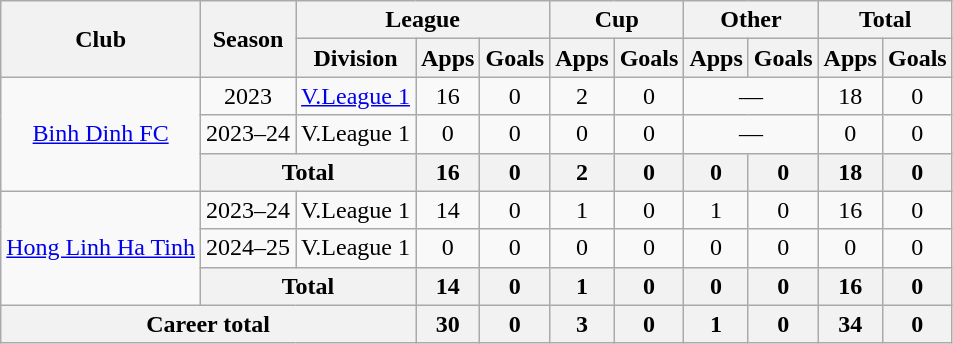<table class=wikitable style="text-align:center; margin-bottom: 10px;">
<tr>
<th rowspan=2>Club</th>
<th rowspan=2>Season</th>
<th colspan=3>League</th>
<th colspan=2>Cup</th>
<th colspan=2>Other</th>
<th colspan=2>Total</th>
</tr>
<tr>
<th>Division</th>
<th>Apps</th>
<th>Goals</th>
<th>Apps</th>
<th>Goals</th>
<th>Apps</th>
<th>Goals</th>
<th>Apps</th>
<th>Goals</th>
</tr>
<tr>
<td rowspan=3><a href='#'>Binh Dinh FC</a></td>
<td>2023</td>
<td><a href='#'>V.League 1</a></td>
<td>16</td>
<td>0</td>
<td>2</td>
<td>0</td>
<td colspan=2>—</td>
<td>18</td>
<td>0</td>
</tr>
<tr>
<td>2023–24</td>
<td>V.League 1</td>
<td>0</td>
<td>0</td>
<td>0</td>
<td>0</td>
<td colspan="2">—</td>
<td>0</td>
<td>0</td>
</tr>
<tr>
<th colspan=2>Total</th>
<th>16</th>
<th>0</th>
<th>2</th>
<th>0</th>
<th>0</th>
<th>0</th>
<th>18</th>
<th>0</th>
</tr>
<tr>
<td rowspan=3><a href='#'>Hong Linh Ha Tinh</a></td>
<td>2023–24</td>
<td>V.League 1</td>
<td>14</td>
<td>0</td>
<td>1</td>
<td>0</td>
<td>1</td>
<td>0</td>
<td>16</td>
<td>0</td>
</tr>
<tr>
<td>2024–25</td>
<td>V.League 1</td>
<td>0</td>
<td>0</td>
<td>0</td>
<td>0</td>
<td>0</td>
<td>0</td>
<td>0</td>
<td>0</td>
</tr>
<tr>
<th colspan=2>Total</th>
<th>14</th>
<th>0</th>
<th>1</th>
<th>0</th>
<th>0</th>
<th>0</th>
<th>16</th>
<th>0</th>
</tr>
<tr>
<th colspan=3>Career total</th>
<th>30</th>
<th>0</th>
<th>3</th>
<th>0</th>
<th>1</th>
<th>0</th>
<th>34</th>
<th>0</th>
</tr>
</table>
